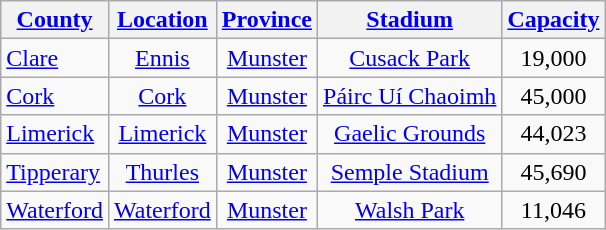<table class="wikitable sortable" style="text-align:center">
<tr>
<th><a href='#'>County</a></th>
<th><a href='#'>Location</a></th>
<th><a href='#'>Province</a></th>
<th><a href='#'>Stadium</a></th>
<th><a href='#'>Capacity</a></th>
</tr>
<tr>
<td style="text-align:left"> <a href='#'>Clare</a></td>
<td><a href='#'>Ennis</a></td>
<td><a href='#'>Munster</a></td>
<td><a href='#'>Cusack Park</a></td>
<td>19,000</td>
</tr>
<tr>
<td style="text-align:left"> <a href='#'>Cork</a></td>
<td><a href='#'>Cork</a></td>
<td><a href='#'>Munster</a></td>
<td><a href='#'>Páirc Uí Chaoimh</a></td>
<td>45,000</td>
</tr>
<tr>
<td style="text-align:left"> <a href='#'>Limerick</a></td>
<td><a href='#'>Limerick</a></td>
<td><a href='#'>Munster</a></td>
<td><a href='#'>Gaelic Grounds</a></td>
<td>44,023</td>
</tr>
<tr>
<td style="text-align:left"> <a href='#'>Tipperary</a></td>
<td><a href='#'>Thurles</a></td>
<td><a href='#'>Munster</a></td>
<td><a href='#'>Semple Stadium</a></td>
<td>45,690</td>
</tr>
<tr>
<td style="text-align:left"> <a href='#'>Waterford</a></td>
<td><a href='#'>Waterford</a></td>
<td><a href='#'>Munster</a></td>
<td><a href='#'>Walsh Park</a></td>
<td>11,046</td>
</tr>
</table>
